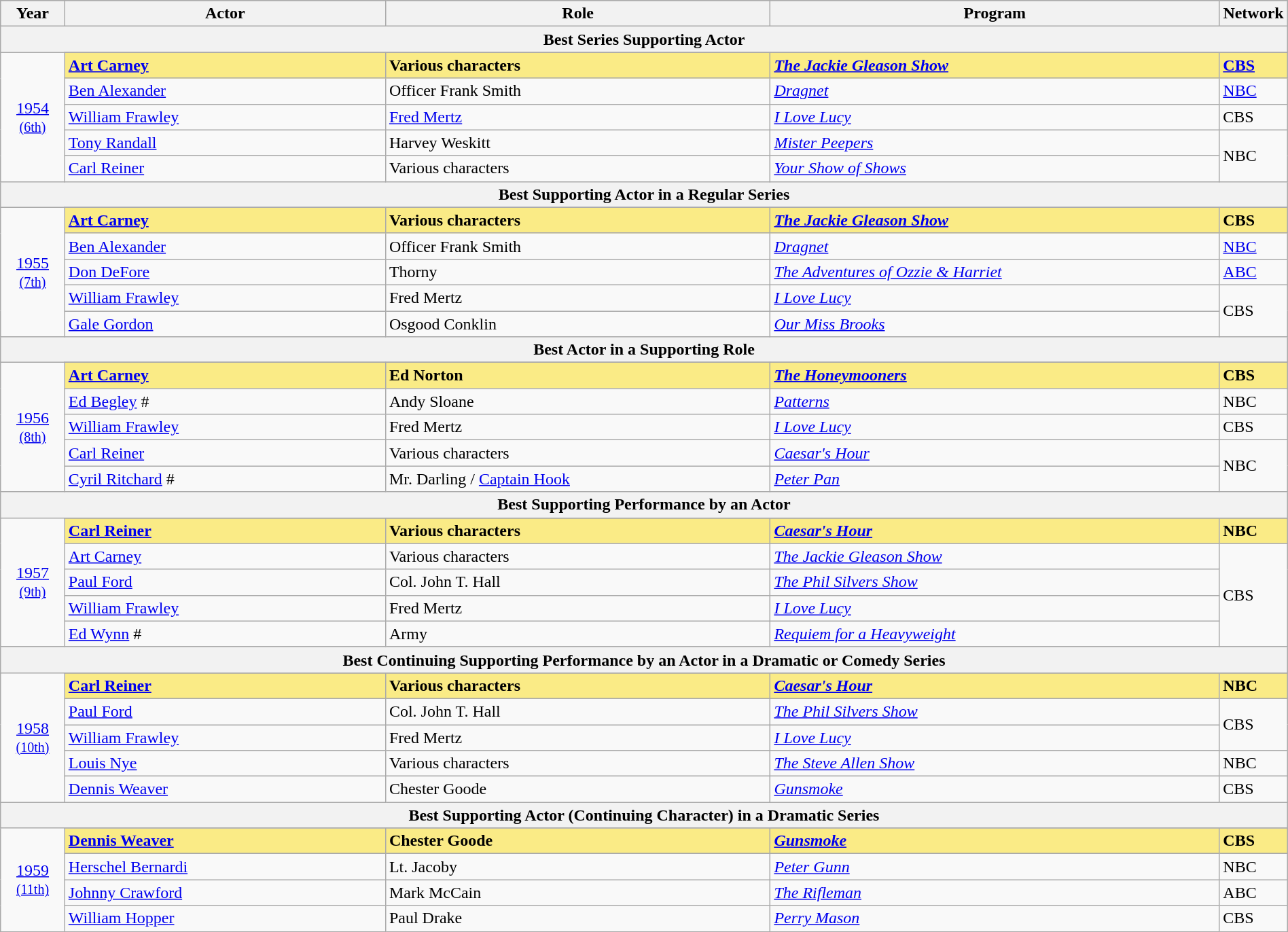<table class="wikitable" style="width:100%">
<tr style="background:#bebebe;">
<th style="width:5%;">Year</th>
<th style="width:25%;">Actor</th>
<th style="width:30%;">Role</th>
<th style="width:35%;">Program</th>
<th style="width:5%;">Network</th>
</tr>
<tr>
<th colspan=5>Best Series Supporting Actor</th>
</tr>
<tr>
<td rowspan=6 style="text-align:center"><a href='#'>1954</a><br><small><a href='#'>(6th)</a></small><br></td>
</tr>
<tr style="background:#FAEB86">
<td><strong><a href='#'>Art Carney</a></strong></td>
<td><strong>Various characters</strong></td>
<td><strong><em><a href='#'>The Jackie Gleason Show</a></em></strong></td>
<td><strong><a href='#'>CBS</a></strong></td>
</tr>
<tr>
<td><a href='#'>Ben Alexander</a></td>
<td>Officer Frank Smith</td>
<td><em><a href='#'>Dragnet</a></em></td>
<td><a href='#'>NBC</a></td>
</tr>
<tr>
<td><a href='#'>William Frawley</a></td>
<td><a href='#'>Fred Mertz</a></td>
<td><em><a href='#'>I Love Lucy</a></em></td>
<td>CBS</td>
</tr>
<tr>
<td><a href='#'>Tony Randall</a></td>
<td>Harvey Weskitt</td>
<td><em><a href='#'>Mister Peepers</a></em></td>
<td rowspan=2>NBC</td>
</tr>
<tr>
<td><a href='#'>Carl Reiner</a></td>
<td>Various characters</td>
<td><em><a href='#'>Your Show of Shows</a></em></td>
</tr>
<tr>
<th colspan=5>Best Supporting Actor in a Regular Series</th>
</tr>
<tr>
<td rowspan=6 style="text-align:center"><a href='#'>1955</a><br><small><a href='#'>(7th)</a></small><br></td>
</tr>
<tr style="background:#FAEB86">
<td><strong><a href='#'>Art Carney</a></strong></td>
<td><strong>Various characters</strong></td>
<td><strong><em><a href='#'>The Jackie Gleason Show</a></em></strong></td>
<td><strong>CBS</strong></td>
</tr>
<tr>
<td><a href='#'>Ben Alexander</a></td>
<td>Officer Frank Smith</td>
<td><em><a href='#'>Dragnet</a></em></td>
<td><a href='#'>NBC</a></td>
</tr>
<tr>
<td><a href='#'>Don DeFore</a></td>
<td>Thorny</td>
<td><em><a href='#'>The Adventures of Ozzie & Harriet</a></em></td>
<td><a href='#'>ABC</a></td>
</tr>
<tr>
<td><a href='#'>William Frawley</a></td>
<td>Fred Mertz</td>
<td><em><a href='#'>I Love Lucy</a></em></td>
<td rowspan=2>CBS</td>
</tr>
<tr>
<td><a href='#'>Gale Gordon</a></td>
<td>Osgood Conklin</td>
<td><em><a href='#'>Our Miss Brooks</a></em></td>
</tr>
<tr>
<th colspan=5>Best Actor in a Supporting Role</th>
</tr>
<tr>
<td rowspan=6 style="text-align:center"><a href='#'>1956</a><br><small><a href='#'>(8th)</a></small><br></td>
</tr>
<tr style="background:#FAEB86">
<td><strong><a href='#'>Art Carney</a></strong></td>
<td><strong>Ed Norton</strong></td>
<td><strong><em><a href='#'>The Honeymooners</a></em></strong></td>
<td><strong>CBS</strong></td>
</tr>
<tr>
<td><a href='#'>Ed Begley</a> #</td>
<td>Andy Sloane</td>
<td><em><a href='#'>Patterns</a></em></td>
<td>NBC</td>
</tr>
<tr>
<td><a href='#'>William Frawley</a></td>
<td>Fred Mertz</td>
<td><em><a href='#'>I Love Lucy</a></em></td>
<td>CBS</td>
</tr>
<tr>
<td><a href='#'>Carl Reiner</a></td>
<td>Various characters</td>
<td><em><a href='#'>Caesar's Hour</a></em></td>
<td rowspan=2>NBC</td>
</tr>
<tr>
<td><a href='#'>Cyril Ritchard</a> #</td>
<td>Mr. Darling / <a href='#'>Captain Hook</a></td>
<td><em><a href='#'>Peter Pan</a></em></td>
</tr>
<tr>
<th colspan=5>Best Supporting Performance by an Actor</th>
</tr>
<tr>
<td rowspan=6 style="text-align:center"><a href='#'>1957</a><br><small><a href='#'>(9th)</a></small><br></td>
</tr>
<tr style="background:#FAEB86">
<td><strong><a href='#'>Carl Reiner</a></strong></td>
<td><strong>Various characters</strong></td>
<td><strong><em><a href='#'>Caesar's Hour</a></em></strong></td>
<td><strong>NBC</strong></td>
</tr>
<tr>
<td><a href='#'>Art Carney</a></td>
<td>Various characters</td>
<td><em><a href='#'>The Jackie Gleason Show</a></em></td>
<td rowspan=4>CBS</td>
</tr>
<tr>
<td><a href='#'>Paul Ford</a></td>
<td>Col. John T. Hall</td>
<td><em><a href='#'>The Phil Silvers Show</a></em></td>
</tr>
<tr>
<td><a href='#'>William Frawley</a></td>
<td>Fred Mertz</td>
<td><em><a href='#'>I Love Lucy</a></em></td>
</tr>
<tr>
<td><a href='#'>Ed Wynn</a> #</td>
<td>Army</td>
<td><em><a href='#'>Requiem for a Heavyweight</a></em></td>
</tr>
<tr>
<th colspan=5>Best Continuing Supporting Performance by an Actor in a Dramatic or Comedy Series</th>
</tr>
<tr>
<td rowspan=6 style="text-align:center"><a href='#'>1958</a><br><small><a href='#'>(10th)</a></small><br></td>
</tr>
<tr style="background:#FAEB86">
<td><strong><a href='#'>Carl Reiner</a></strong></td>
<td><strong>Various characters</strong></td>
<td><strong><em><a href='#'>Caesar's Hour</a></em></strong></td>
<td><strong>NBC</strong></td>
</tr>
<tr>
<td><a href='#'>Paul Ford</a></td>
<td>Col. John T. Hall</td>
<td><em><a href='#'>The Phil Silvers Show</a></em></td>
<td rowspan=2>CBS</td>
</tr>
<tr>
<td><a href='#'>William Frawley</a></td>
<td>Fred Mertz</td>
<td><em><a href='#'>I Love Lucy</a></em></td>
</tr>
<tr>
<td><a href='#'>Louis Nye</a></td>
<td>Various characters</td>
<td><em><a href='#'>The Steve Allen Show</a></em></td>
<td>NBC</td>
</tr>
<tr>
<td><a href='#'>Dennis Weaver</a></td>
<td>Chester Goode</td>
<td><em><a href='#'>Gunsmoke</a></em></td>
<td>CBS</td>
</tr>
<tr>
<th colspan=5>Best Supporting Actor (Continuing Character) in a Dramatic Series</th>
</tr>
<tr>
<td rowspan=5 style="text-align:center"><a href='#'>1959</a><br><small><a href='#'>(11th)</a></small></td>
</tr>
<tr style="background:#FAEB86">
<td><strong><a href='#'>Dennis Weaver</a></strong></td>
<td><strong>Chester Goode</strong></td>
<td><strong><em><a href='#'>Gunsmoke</a></em></strong></td>
<td><strong>CBS</strong></td>
</tr>
<tr>
<td><a href='#'>Herschel Bernardi</a></td>
<td>Lt. Jacoby</td>
<td><em><a href='#'>Peter Gunn</a></em></td>
<td>NBC</td>
</tr>
<tr>
<td><a href='#'>Johnny Crawford</a></td>
<td>Mark McCain</td>
<td><em><a href='#'>The Rifleman</a></em></td>
<td>ABC</td>
</tr>
<tr>
<td><a href='#'>William Hopper</a></td>
<td>Paul Drake</td>
<td><em><a href='#'>Perry Mason</a></em></td>
<td>CBS</td>
</tr>
</table>
